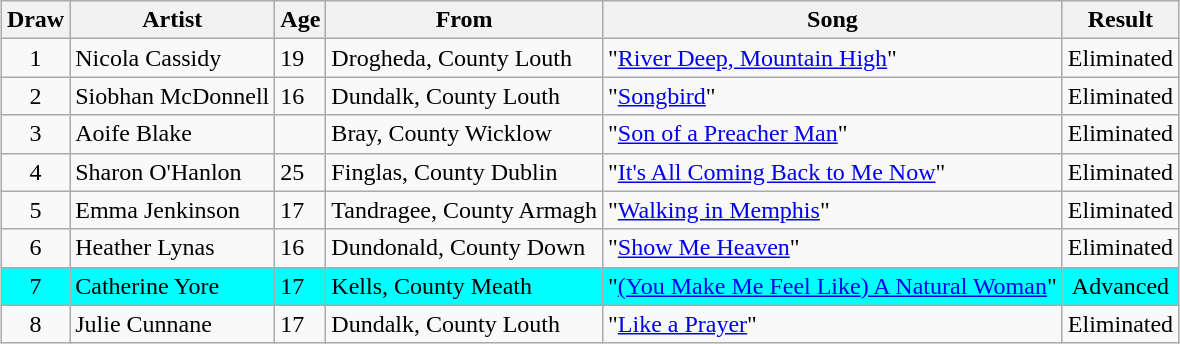<table class="sortable wikitable" style="margin: 1em auto 1em auto; text-align:center">
<tr>
<th>Draw</th>
<th>Artist</th>
<th>Age</th>
<th>From</th>
<th>Song </th>
<th>Result</th>
</tr>
<tr>
<td>1</td>
<td align="left">Nicola Cassidy</td>
<td align="left">19</td>
<td align="left">Drogheda, County Louth</td>
<td align="left">"<a href='#'>River Deep, Mountain High</a>" </td>
<td>Eliminated</td>
</tr>
<tr>
<td>2</td>
<td align="left">Siobhan McDonnell</td>
<td align="left">16</td>
<td align="left">Dundalk, County Louth</td>
<td align="left">"<a href='#'>Songbird</a>" </td>
<td>Eliminated</td>
</tr>
<tr>
<td>3</td>
<td align="left">Aoife Blake</td>
<td align="left"></td>
<td align="left">Bray, County Wicklow</td>
<td align="left">"<a href='#'>Son of a Preacher Man</a>" </td>
<td>Eliminated</td>
</tr>
<tr>
<td>4</td>
<td align="left">Sharon O'Hanlon</td>
<td align="left">25</td>
<td align="left">Finglas, County Dublin</td>
<td align="left">"<a href='#'>It's All Coming Back to Me Now</a>" </td>
<td>Eliminated</td>
</tr>
<tr>
<td>5</td>
<td align="left">Emma Jenkinson</td>
<td align="left">17</td>
<td align="left">Tandragee, County Armagh</td>
<td align="left">"<a href='#'>Walking in Memphis</a>" </td>
<td>Eliminated</td>
</tr>
<tr>
<td>6</td>
<td align="left">Heather Lynas</td>
<td align="left">16</td>
<td align="left">Dundonald, County Down</td>
<td align="left">"<a href='#'>Show Me Heaven</a>" </td>
<td>Eliminated</td>
</tr>
<tr style="background:cyan;">
<td>7</td>
<td align="left">Catherine Yore</td>
<td align="left">17</td>
<td align="left">Kells, County Meath</td>
<td align="left">"<a href='#'>(You Make Me Feel Like) A Natural Woman</a>" </td>
<td>Advanced</td>
</tr>
<tr>
<td>8</td>
<td align="left">Julie Cunnane</td>
<td align="left">17</td>
<td align="left">Dundalk, County Louth</td>
<td align="left">"<a href='#'>Like a Prayer</a>" </td>
<td>Eliminated</td>
</tr>
</table>
